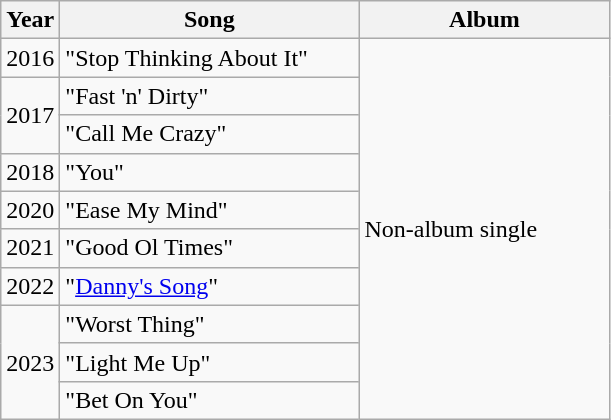<table class="wikitable">
<tr>
<th>Year</th>
<th style="width:12em;">Song</th>
<th style="width:10em;">Album</th>
</tr>
<tr>
<td>2016</td>
<td>"Stop Thinking About It"</td>
<td rowspan="10">Non-album single</td>
</tr>
<tr>
<td rowspan="2">2017</td>
<td>"Fast 'n' Dirty"</td>
</tr>
<tr>
<td>"Call Me Crazy"<br></td>
</tr>
<tr>
<td>2018</td>
<td>"You"</td>
</tr>
<tr>
<td>2020</td>
<td>"Ease My Mind"</td>
</tr>
<tr>
<td>2021</td>
<td>"Good Ol Times"</td>
</tr>
<tr>
<td>2022</td>
<td>"<a href='#'>Danny's Song</a>"</td>
</tr>
<tr>
<td rowspan="3">2023</td>
<td>"Worst Thing"</td>
</tr>
<tr>
<td>"Light Me Up"</td>
</tr>
<tr>
<td>"Bet On You"</td>
</tr>
</table>
